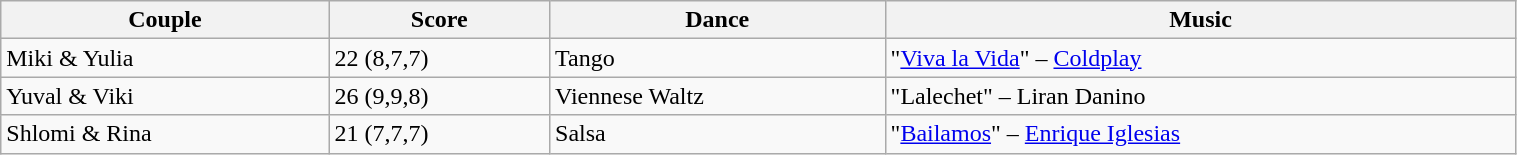<table class="wikitable" style="width:80%;">
<tr>
<th>Couple</th>
<th>Score</th>
<th>Dance</th>
<th>Music</th>
</tr>
<tr>
<td>Miki & Yulia</td>
<td>22 (8,7,7)</td>
<td>Tango</td>
<td>"<a href='#'>Viva la Vida</a>" – <a href='#'>Coldplay</a></td>
</tr>
<tr>
<td>Yuval & Viki</td>
<td>26 (9,9,8)</td>
<td>Viennese Waltz</td>
<td>"Lalechet" – Liran Danino</td>
</tr>
<tr>
<td>Shlomi & Rina</td>
<td>21 (7,7,7)</td>
<td>Salsa</td>
<td>"<a href='#'>Bailamos</a>" – <a href='#'>Enrique Iglesias</a></td>
</tr>
</table>
